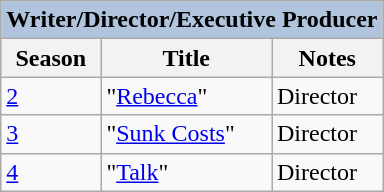<table class="wikitable">
<tr>
<th colspan="3" style="background: LightSteelBlue;">Writer/Director/Executive Producer</th>
</tr>
<tr>
<th>Season</th>
<th>Title</th>
<th>Notes</th>
</tr>
<tr>
<td style= align="center"><a href='#'>2</a></td>
<td>"<a href='#'>Rebecca</a>"</td>
<td>Director</td>
</tr>
<tr>
<td style= align="center"><a href='#'>3</a></td>
<td>"<a href='#'>Sunk Costs</a>"</td>
<td>Director</td>
</tr>
<tr>
<td style= align="center"><a href='#'>4</a></td>
<td>"<a href='#'>Talk</a>"</td>
<td>Director</td>
</tr>
</table>
